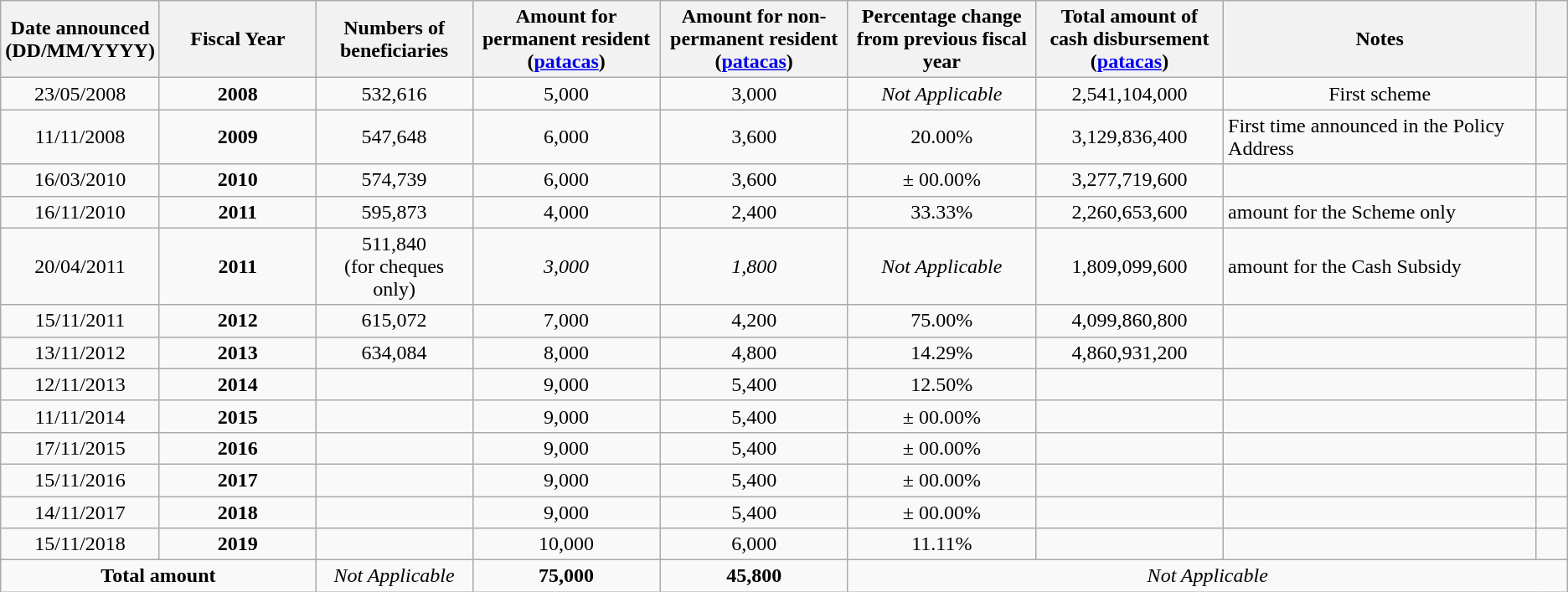<table class="wikitable ">
<tr>
<th width="10%">Date announced <br> (DD/MM/YYYY)</th>
<th width="10%">Fiscal Year</th>
<th width="10%">Numbers of beneficiaries</th>
<th width="12%">Amount for permanent resident (<a href='#'>patacas</a>)</th>
<th width="12%">Amount for non-permanent resident (<a href='#'>patacas</a>)</th>
<th width="12%">Percentage change from previous fiscal year</th>
<th width="12%">Total amount of cash disbursement (<a href='#'>patacas</a>)</th>
<th width="20%">Notes</th>
<th width="2%"></th>
</tr>
<tr align=center>
<td>23/05/2008</td>
<td><strong>2008</strong></td>
<td>532,616</td>
<td>5,000</td>
<td>3,000</td>
<td><em>Not Applicable</em></td>
<td>2,541,104,000</td>
<td>First scheme</td>
<td></td>
</tr>
<tr align=center>
<td>11/11/2008</td>
<td><strong>2009</strong></td>
<td>547,648</td>
<td>6,000</td>
<td>3,600</td>
<td> 20.00%</td>
<td>3,129,836,400</td>
<td align=left>First time announced in the Policy Address</td>
<td></td>
</tr>
<tr align=center>
<td>16/03/2010</td>
<td><strong>2010</strong></td>
<td>574,739</td>
<td>6,000</td>
<td>3,600</td>
<td>± 00.00%</td>
<td>3,277,719,600</td>
<td></td>
<td></td>
</tr>
<tr align=center>
<td>16/11/2010</td>
<td><strong>2011</strong></td>
<td>595,873</td>
<td>4,000</td>
<td>2,400</td>
<td> 33.33%</td>
<td>2,260,653,600</td>
<td align=left>amount for the Scheme only</td>
<td></td>
</tr>
<tr align=center>
<td>20/04/2011</td>
<td><strong>2011</strong></td>
<td>511,840<br>(for cheques only)</td>
<td><em>3,000</em></td>
<td><em>1,800</em></td>
<td><em>Not Applicable</em></td>
<td>1,809,099,600</td>
<td align=left>amount for the Cash Subsidy</td>
<td></td>
</tr>
<tr align=center>
<td>15/11/2011</td>
<td><strong>2012</strong></td>
<td>615,072</td>
<td>7,000</td>
<td>4,200</td>
<td> 75.00%</td>
<td>4,099,860,800</td>
<td></td>
<td></td>
</tr>
<tr align=center>
<td>13/11/2012</td>
<td><strong>2013</strong></td>
<td>634,084</td>
<td>8,000</td>
<td>4,800</td>
<td> 14.29%</td>
<td>4,860,931,200</td>
<td></td>
<td></td>
</tr>
<tr align=center>
<td>12/11/2013</td>
<td><strong>2014</strong></td>
<td></td>
<td>9,000</td>
<td>5,400</td>
<td> 12.50%</td>
<td></td>
<td></td>
<td></td>
</tr>
<tr align=center>
<td>11/11/2014</td>
<td><strong>2015</strong></td>
<td></td>
<td>9,000</td>
<td>5,400</td>
<td>± 00.00%</td>
<td></td>
<td></td>
<td></td>
</tr>
<tr align=center>
<td>17/11/2015</td>
<td><strong>2016</strong></td>
<td></td>
<td>9,000</td>
<td>5,400</td>
<td>± 00.00%</td>
<td></td>
<td></td>
<td></td>
</tr>
<tr align=center>
<td>15/11/2016</td>
<td><strong>2017</strong></td>
<td></td>
<td>9,000</td>
<td>5,400</td>
<td>± 00.00%</td>
<td></td>
<td></td>
<td></td>
</tr>
<tr align=center>
<td>14/11/2017</td>
<td><strong>2018</strong></td>
<td></td>
<td>9,000</td>
<td>5,400</td>
<td>± 00.00%</td>
<td></td>
<td></td>
<td></td>
</tr>
<tr align=center>
<td>15/11/2018</td>
<td><strong>2019</strong></td>
<td></td>
<td>10,000</td>
<td>6,000</td>
<td> 11.11%</td>
<td></td>
<td></td>
<td></td>
</tr>
<tr align=center>
<td colspan=2><strong>Total amount</strong></td>
<td><em>Not Applicable</em></td>
<td><strong>75,000</strong></td>
<td><strong>45,800</strong></td>
<td colspan=4><em>Not Applicable</em></td>
</tr>
</table>
